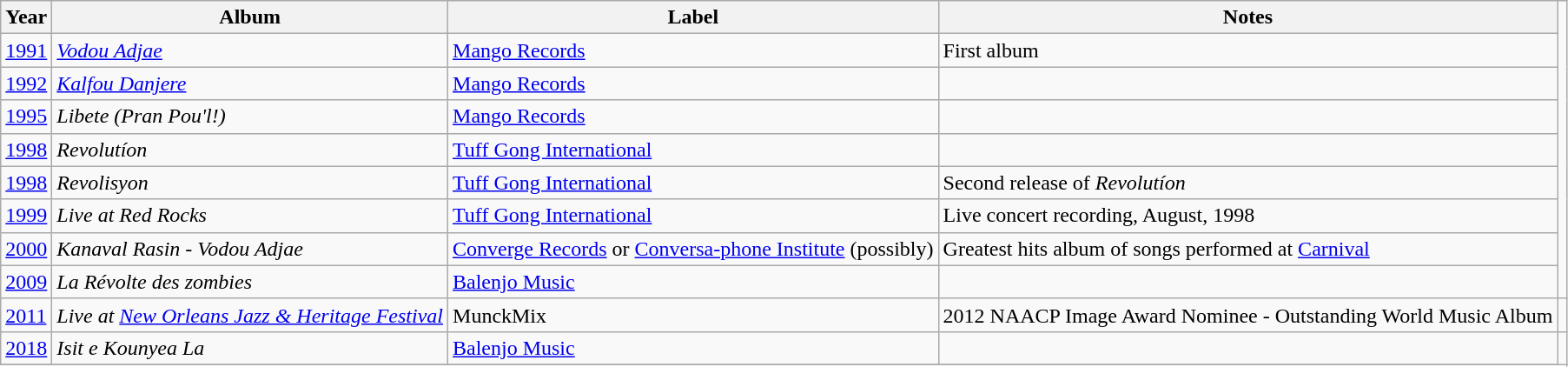<table class="wikitable">
<tr>
<th><strong>Year</strong></th>
<th><strong>Album</strong></th>
<th><strong>Label</strong></th>
<th><strong>Notes</strong></th>
</tr>
<tr>
<td><a href='#'>1991</a></td>
<td><em><a href='#'>Vodou Adjae</a></em></td>
<td><a href='#'>Mango Records</a></td>
<td>First album</td>
</tr>
<tr>
<td><a href='#'>1992</a></td>
<td><em><a href='#'>Kalfou Danjere</a></em></td>
<td><a href='#'>Mango Records</a></td>
<td></td>
</tr>
<tr>
<td><a href='#'>1995</a></td>
<td><em>Libete (Pran Pou'l!)</em></td>
<td><a href='#'>Mango Records</a></td>
<td></td>
</tr>
<tr>
<td><a href='#'>1998</a></td>
<td><em>Revolutíon</em></td>
<td><a href='#'>Tuff Gong International</a></td>
<td></td>
</tr>
<tr>
<td><a href='#'>1998</a></td>
<td><em>Revolisyon</em></td>
<td><a href='#'>Tuff Gong International</a></td>
<td>Second release of <em>Revolutíon</em></td>
</tr>
<tr>
<td><a href='#'>1999</a></td>
<td><em>Live at Red Rocks</em></td>
<td><a href='#'>Tuff Gong International</a></td>
<td>Live concert recording, August, 1998</td>
</tr>
<tr>
<td><a href='#'>2000</a></td>
<td><em>Kanaval Rasin - Vodou Adjae</em></td>
<td><a href='#'>Converge Records</a> or <a href='#'>Conversa-phone Institute</a> (possibly)</td>
<td>Greatest hits album of songs performed at <a href='#'>Carnival</a></td>
</tr>
<tr>
<td><a href='#'>2009</a></td>
<td><em>La Révolte des zombies</em></td>
<td><a href='#'>Balenjo Music</a></td>
<td></td>
</tr>
<tr>
<td><a href='#'>2011</a></td>
<td><em>Live at <a href='#'>New Orleans Jazz & Heritage Festival</a></em></td>
<td>MunckMix</td>
<td>2012 NAACP Image Award Nominee - Outstanding World Music Album</td>
<td></td>
</tr>
<tr>
<td><a href='#'>2018</a></td>
<td><em>Isit e Kounyea La</em></td>
<td><a href='#'>Balenjo Music</a></td>
<td></td>
</tr>
<tr>
</tr>
</table>
